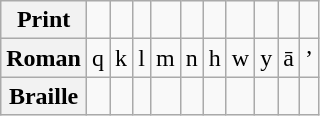<table class="wikitable" style="text-align:center">
<tr>
<th>Print</th>
<td><span></span></td>
<td><span></span></td>
<td><span></span></td>
<td><span></span></td>
<td><span></span></td>
<td><span></span></td>
<td><span></span></td>
<td><span></span></td>
<td><span></span></td>
<td><span></span></td>
</tr>
<tr>
<th>Roman</th>
<td>q</td>
<td>k</td>
<td>l</td>
<td>m</td>
<td>n</td>
<td>h</td>
<td>w</td>
<td>y</td>
<td>ā</td>
<td>’</td>
</tr>
<tr>
<th>Braille</th>
<td></td>
<td></td>
<td></td>
<td></td>
<td></td>
<td></td>
<td></td>
<td></td>
<td></td>
<td></td>
</tr>
</table>
